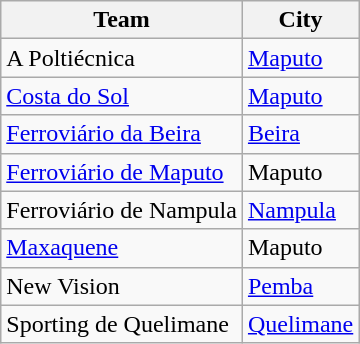<table class="wikitable">
<tr>
<th>Team</th>
<th>City</th>
</tr>
<tr>
<td>A Poltiécnica</td>
<td><a href='#'>Maputo</a></td>
</tr>
<tr>
<td><a href='#'>Costa do Sol</a></td>
<td><a href='#'>Maputo</a></td>
</tr>
<tr>
<td><a href='#'>Ferroviário da Beira</a></td>
<td><a href='#'>Beira</a></td>
</tr>
<tr>
<td><a href='#'>Ferroviário de Maputo</a></td>
<td>Maputo</td>
</tr>
<tr>
<td>Ferroviário de Nampula</td>
<td><a href='#'>Nampula</a></td>
</tr>
<tr>
<td><a href='#'>Maxaquene</a></td>
<td>Maputo</td>
</tr>
<tr>
<td>New Vision</td>
<td><a href='#'>Pemba</a></td>
</tr>
<tr>
<td>Sporting de Quelimane</td>
<td><a href='#'>Quelimane</a></td>
</tr>
</table>
